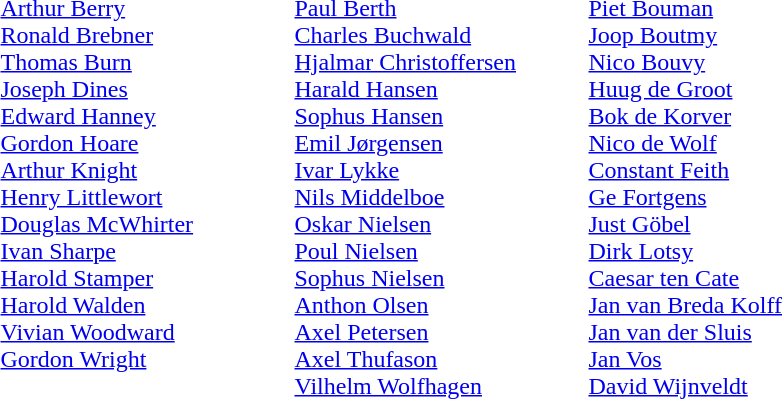<table>
<tr>
<td style="width:12em" valign=top> <br> <a href='#'>Arthur Berry</a><br><a href='#'>Ronald Brebner</a><br><a href='#'>Thomas Burn</a><br><a href='#'>Joseph Dines</a><br><a href='#'>Edward Hanney</a><br><a href='#'>Gordon Hoare</a><br><a href='#'>Arthur Knight</a><br><a href='#'>Henry Littlewort</a><br><a href='#'>Douglas McWhirter</a><br><a href='#'>Ivan Sharpe</a><br><a href='#'>Harold Stamper</a><br><a href='#'>Harold Walden</a><br><a href='#'>Vivian Woodward</a><br><a href='#'>Gordon Wright</a><br></td>
<td style="width:12em" valign=top> <br> <a href='#'>Paul Berth</a><br><a href='#'>Charles Buchwald</a><br><a href='#'>Hjalmar Christoffersen</a><br><a href='#'>Harald Hansen</a><br><a href='#'>Sophus Hansen</a><br><a href='#'>Emil Jørgensen</a><br><a href='#'>Ivar Lykke</a><br><a href='#'>Nils Middelboe</a><br><a href='#'>Oskar Nielsen</a><br><a href='#'>Poul Nielsen</a><br><a href='#'>Sophus Nielsen</a><br><a href='#'>Anthon Olsen</a><br><a href='#'>Axel Petersen</a><br><a href='#'>Axel Thufason</a><br><a href='#'>Vilhelm Wolfhagen</a><br></td>
<td style="width:12em" valign=top> <br><a href='#'>Piet Bouman</a><br><a href='#'>Joop Boutmy</a><br><a href='#'>Nico Bouvy</a><br><a href='#'>Huug de Groot</a><br><a href='#'>Bok de Korver</a><br><a href='#'>Nico de Wolf</a><br><a href='#'>Constant Feith</a><br><a href='#'>Ge Fortgens</a><br><a href='#'>Just Göbel</a><br><a href='#'>Dirk Lotsy</a><br><a href='#'>Caesar ten Cate</a><br><a href='#'>Jan van Breda Kolff</a><br><a href='#'>Jan van der Sluis</a><br><a href='#'>Jan Vos</a><br><a href='#'>David Wijnveldt</a><br></td>
</tr>
</table>
